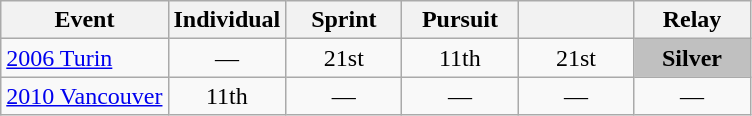<table class="wikitable" style="text-align: center;">
<tr ">
<th>Event</th>
<th style="width:70px;">Individual</th>
<th style="width:70px;">Sprint</th>
<th style="width:70px;">Pursuit</th>
<th style="width:70px;"></th>
<th style="width:70px;">Relay</th>
</tr>
<tr>
<td align=left> <a href='#'>2006 Turin</a></td>
<td>—</td>
<td>21st</td>
<td>11th</td>
<td>21st</td>
<td style="background:silver;"><strong>Silver</strong></td>
</tr>
<tr>
<td align=left> <a href='#'>2010 Vancouver</a></td>
<td>11th</td>
<td>—</td>
<td>—</td>
<td>—</td>
<td>—</td>
</tr>
</table>
